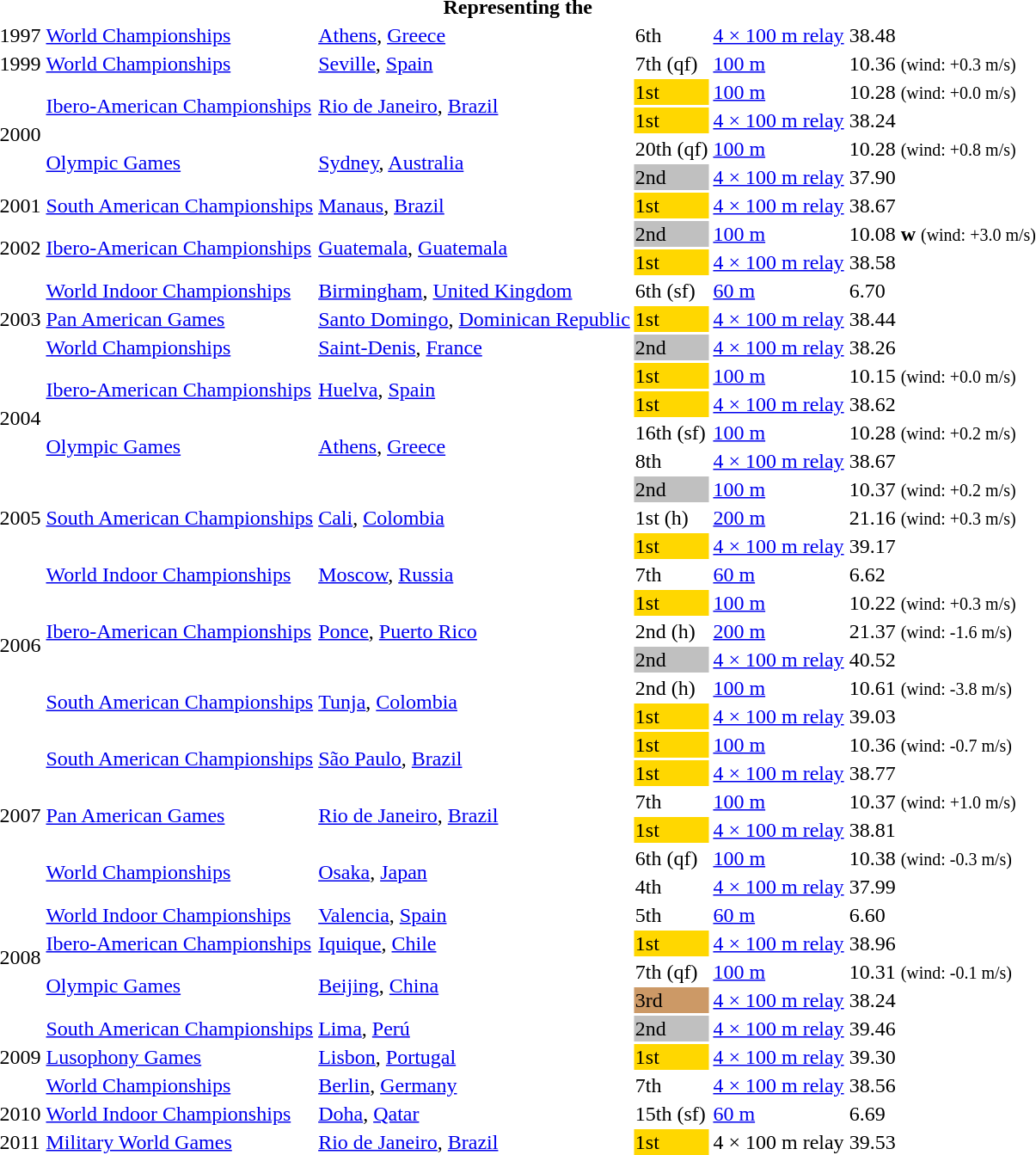<table>
<tr>
<th colspan="6">Representing the </th>
</tr>
<tr>
<td>1997</td>
<td><a href='#'>World Championships</a></td>
<td><a href='#'>Athens</a>, <a href='#'>Greece</a></td>
<td>6th</td>
<td><a href='#'>4 × 100 m relay</a></td>
<td>38.48</td>
</tr>
<tr>
<td>1999</td>
<td><a href='#'>World Championships</a></td>
<td><a href='#'>Seville</a>, <a href='#'>Spain</a></td>
<td>7th (qf)</td>
<td><a href='#'>100 m</a></td>
<td>10.36 <small>(wind: +0.3 m/s)</small></td>
</tr>
<tr>
<td rowspan=4>2000</td>
<td rowspan=2><a href='#'>Ibero-American Championships</a></td>
<td rowspan=2><a href='#'>Rio de Janeiro</a>, <a href='#'>Brazil</a></td>
<td bgcolor=gold>1st</td>
<td><a href='#'>100 m</a></td>
<td>10.28 <small>(wind: +0.0 m/s)</small></td>
</tr>
<tr>
<td bgcolor=gold>1st</td>
<td><a href='#'>4 × 100 m relay</a></td>
<td>38.24</td>
</tr>
<tr>
<td rowspan=2><a href='#'>Olympic Games</a></td>
<td rowspan=2><a href='#'>Sydney</a>, <a href='#'>Australia</a></td>
<td>20th (qf)</td>
<td><a href='#'>100 m</a></td>
<td>10.28 <small>(wind: +0.8 m/s)</small></td>
</tr>
<tr>
<td bgcolor=silver>2nd</td>
<td><a href='#'>4 × 100 m relay</a></td>
<td>37.90</td>
</tr>
<tr>
<td>2001</td>
<td><a href='#'>South American Championships</a></td>
<td><a href='#'>Manaus</a>, <a href='#'>Brazil</a></td>
<td bgcolor=gold>1st</td>
<td><a href='#'>4 × 100 m relay</a></td>
<td>38.67</td>
</tr>
<tr>
<td rowspan=2>2002</td>
<td rowspan=2><a href='#'>Ibero-American Championships</a></td>
<td rowspan=2><a href='#'>Guatemala</a>, <a href='#'>Guatemala</a></td>
<td bgcolor=silver>2nd</td>
<td><a href='#'>100 m</a></td>
<td>10.08 <strong>w</strong> <small>(wind: +3.0 m/s)</small></td>
</tr>
<tr>
<td bgcolor=gold>1st</td>
<td><a href='#'>4 × 100 m relay</a></td>
<td>38.58</td>
</tr>
<tr>
<td rowspan=3>2003</td>
<td><a href='#'>World Indoor Championships</a></td>
<td><a href='#'>Birmingham</a>, <a href='#'>United Kingdom</a></td>
<td>6th (sf)</td>
<td><a href='#'>60 m</a></td>
<td>6.70</td>
</tr>
<tr>
<td><a href='#'>Pan American Games</a></td>
<td><a href='#'>Santo Domingo</a>, <a href='#'>Dominican Republic</a></td>
<td bgcolor=gold>1st</td>
<td><a href='#'>4 × 100 m relay</a></td>
<td>38.44</td>
</tr>
<tr>
<td><a href='#'>World Championships</a></td>
<td><a href='#'>Saint-Denis</a>, <a href='#'>France</a></td>
<td bgcolor=silver>2nd</td>
<td><a href='#'>4 × 100 m relay</a></td>
<td>38.26</td>
</tr>
<tr>
<td rowspan=4>2004</td>
<td rowspan=2><a href='#'>Ibero-American Championships</a></td>
<td rowspan=2><a href='#'>Huelva</a>, <a href='#'>Spain</a></td>
<td bgcolor=gold>1st</td>
<td><a href='#'>100 m</a></td>
<td>10.15 <small>(wind: +0.0 m/s)</small></td>
</tr>
<tr>
<td bgcolor=gold>1st</td>
<td><a href='#'>4 × 100 m relay</a></td>
<td>38.62</td>
</tr>
<tr>
<td rowspan=2><a href='#'>Olympic Games</a></td>
<td rowspan=2><a href='#'>Athens</a>, <a href='#'>Greece</a></td>
<td>16th (sf)</td>
<td><a href='#'>100 m</a></td>
<td>10.28 <small>(wind: +0.2 m/s)</small></td>
</tr>
<tr>
<td>8th</td>
<td><a href='#'>4 × 100 m relay</a></td>
<td>38.67</td>
</tr>
<tr>
<td rowspan=3>2005</td>
<td rowspan=3><a href='#'>South American Championships</a></td>
<td rowspan=3><a href='#'>Cali</a>, <a href='#'>Colombia</a></td>
<td bgcolor=silver>2nd</td>
<td><a href='#'>100 m</a></td>
<td>10.37 <small>(wind: +0.2 m/s)</small></td>
</tr>
<tr>
<td>1st (h)</td>
<td><a href='#'>200 m</a></td>
<td>21.16 <small>(wind: +0.3 m/s)</small></td>
</tr>
<tr>
<td bgcolor=gold>1st</td>
<td><a href='#'>4 × 100 m relay</a></td>
<td>39.17</td>
</tr>
<tr>
<td rowspan=6>2006</td>
<td><a href='#'>World Indoor Championships</a></td>
<td><a href='#'>Moscow</a>, <a href='#'>Russia</a></td>
<td>7th</td>
<td><a href='#'>60 m</a></td>
<td>6.62</td>
</tr>
<tr>
<td rowspan=3><a href='#'>Ibero-American Championships</a></td>
<td rowspan=3><a href='#'>Ponce</a>, <a href='#'>Puerto Rico</a></td>
<td bgcolor=gold>1st</td>
<td><a href='#'>100 m</a></td>
<td>10.22 <small>(wind: +0.3 m/s)</small></td>
</tr>
<tr>
<td>2nd (h)</td>
<td><a href='#'>200 m</a></td>
<td>21.37 <small>(wind: -1.6 m/s)</small></td>
</tr>
<tr>
<td bgcolor=silver>2nd</td>
<td><a href='#'>4 × 100 m relay</a></td>
<td>40.52</td>
</tr>
<tr>
<td rowspan=2><a href='#'>South American Championships</a></td>
<td rowspan=2><a href='#'>Tunja</a>, <a href='#'>Colombia</a></td>
<td>2nd (h)</td>
<td><a href='#'>100 m</a></td>
<td>10.61 <small>(wind: -3.8 m/s)</small></td>
</tr>
<tr>
<td bgcolor=gold>1st</td>
<td><a href='#'>4 × 100 m relay</a></td>
<td>39.03</td>
</tr>
<tr>
<td rowspan=6>2007</td>
<td rowspan=2><a href='#'>South American Championships</a></td>
<td rowspan=2><a href='#'>São Paulo</a>, <a href='#'>Brazil</a></td>
<td bgcolor=gold>1st</td>
<td><a href='#'>100 m</a></td>
<td>10.36 <small>(wind: -0.7 m/s)</small></td>
</tr>
<tr>
<td bgcolor=gold>1st</td>
<td><a href='#'>4 × 100 m relay</a></td>
<td>38.77</td>
</tr>
<tr>
<td rowspan=2><a href='#'>Pan American Games</a></td>
<td rowspan=2><a href='#'>Rio de Janeiro</a>, <a href='#'>Brazil</a></td>
<td>7th</td>
<td><a href='#'>100 m</a></td>
<td>10.37 <small>(wind: +1.0 m/s)</small></td>
</tr>
<tr>
<td bgcolor=gold>1st</td>
<td><a href='#'>4 × 100 m relay</a></td>
<td>38.81</td>
</tr>
<tr>
<td rowspan=2><a href='#'>World Championships</a></td>
<td rowspan=2><a href='#'>Osaka</a>, <a href='#'>Japan</a></td>
<td>6th (qf)</td>
<td><a href='#'>100 m</a></td>
<td>10.38 <small>(wind: -0.3 m/s)</small></td>
</tr>
<tr>
<td>4th</td>
<td><a href='#'>4 × 100 m relay</a></td>
<td>37.99</td>
</tr>
<tr>
<td rowspan=4>2008</td>
<td><a href='#'>World Indoor Championships</a></td>
<td><a href='#'>Valencia</a>, <a href='#'>Spain</a></td>
<td>5th</td>
<td><a href='#'>60 m</a></td>
<td>6.60</td>
</tr>
<tr>
<td><a href='#'>Ibero-American Championships</a></td>
<td><a href='#'>Iquique</a>, <a href='#'>Chile</a></td>
<td bgcolor=gold>1st</td>
<td><a href='#'>4 × 100 m relay</a></td>
<td>38.96</td>
</tr>
<tr>
<td rowspan=2><a href='#'>Olympic Games</a></td>
<td rowspan=2><a href='#'>Beijing</a>, <a href='#'>China</a></td>
<td>7th (qf)</td>
<td><a href='#'>100 m</a></td>
<td>10.31 <small>(wind: -0.1 m/s)</small></td>
</tr>
<tr>
<td bgcolor="cc9966">3rd</td>
<td><a href='#'>4 × 100 m relay</a></td>
<td>38.24</td>
</tr>
<tr>
<td rowspan=3>2009</td>
<td><a href='#'>South American Championships</a></td>
<td><a href='#'>Lima</a>, <a href='#'>Perú</a></td>
<td bgcolor=silver>2nd</td>
<td><a href='#'>4 × 100 m relay</a></td>
<td>39.46</td>
</tr>
<tr>
<td><a href='#'>Lusophony Games</a></td>
<td><a href='#'>Lisbon</a>, <a href='#'>Portugal</a></td>
<td bgcolor=gold>1st</td>
<td><a href='#'>4 × 100 m relay</a></td>
<td>39.30</td>
</tr>
<tr>
<td><a href='#'>World Championships</a></td>
<td><a href='#'>Berlin</a>, <a href='#'>Germany</a></td>
<td>7th</td>
<td><a href='#'>4 × 100 m relay</a></td>
<td>38.56</td>
</tr>
<tr>
<td>2010</td>
<td><a href='#'>World Indoor Championships</a></td>
<td><a href='#'>Doha</a>, <a href='#'>Qatar</a></td>
<td>15th (sf)</td>
<td><a href='#'>60 m</a></td>
<td>6.69</td>
</tr>
<tr>
<td>2011</td>
<td><a href='#'>Military World Games</a></td>
<td><a href='#'>Rio de Janeiro</a>, <a href='#'>Brazil</a></td>
<td bgcolor=gold>1st</td>
<td>4 × 100 m relay</td>
<td>39.53</td>
</tr>
</table>
